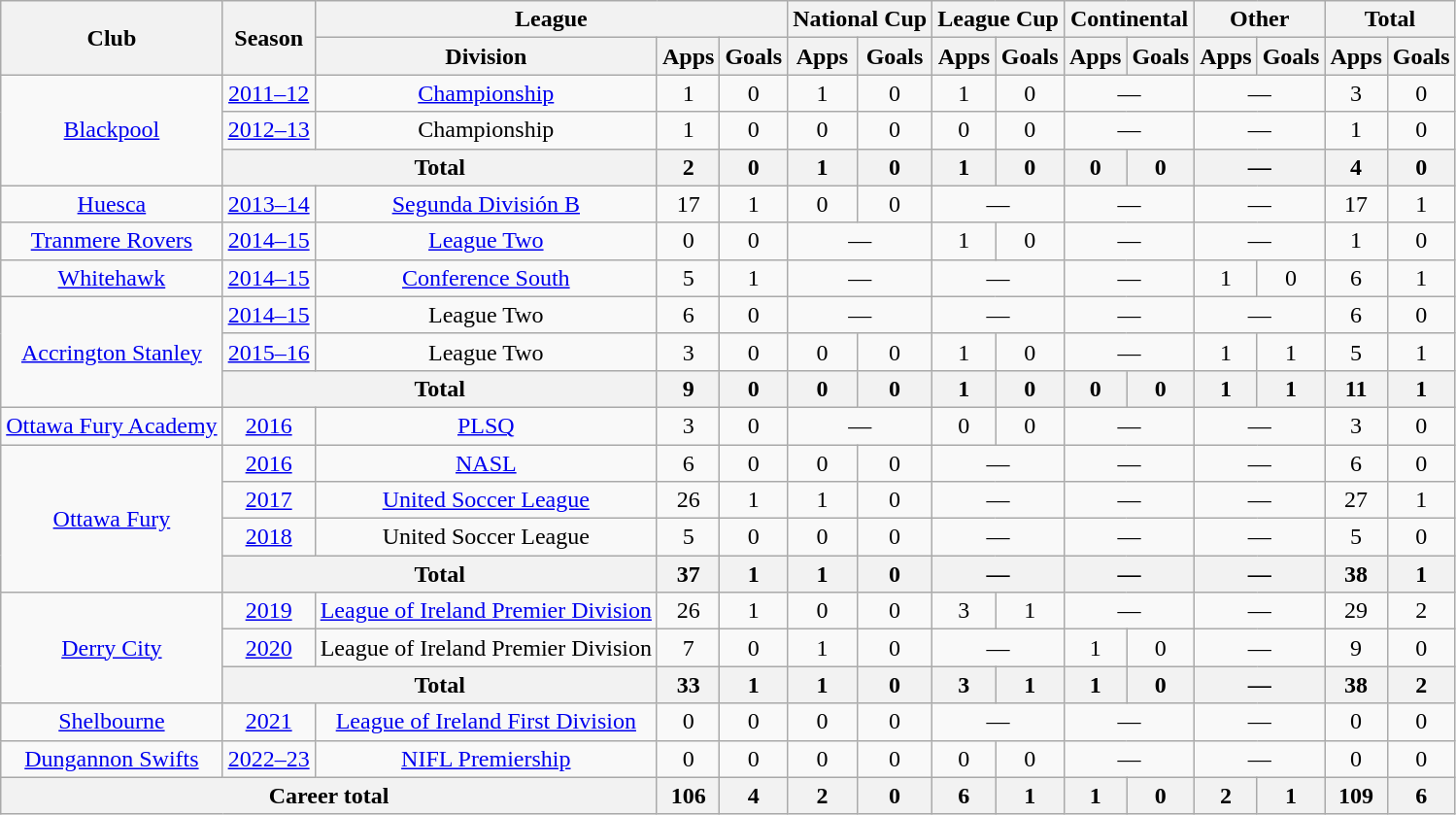<table class="wikitable" style="text-align: center;">
<tr>
<th rowspan="2">Club</th>
<th rowspan="2">Season</th>
<th colspan="3">League</th>
<th colspan="2">National Cup</th>
<th colspan="2">League Cup</th>
<th colspan="2">Continental</th>
<th colspan="2">Other</th>
<th colspan="2">Total</th>
</tr>
<tr>
<th>Division</th>
<th>Apps</th>
<th>Goals</th>
<th>Apps</th>
<th>Goals</th>
<th>Apps</th>
<th>Goals</th>
<th>Apps</th>
<th>Goals</th>
<th>Apps</th>
<th>Goals</th>
<th>Apps</th>
<th>Goals</th>
</tr>
<tr>
<td rowspan="3"><a href='#'>Blackpool</a></td>
<td><a href='#'>2011–12</a></td>
<td><a href='#'>Championship</a></td>
<td>1</td>
<td>0</td>
<td>1</td>
<td>0</td>
<td>1</td>
<td>0</td>
<td colspan="2">—</td>
<td colspan="2">—</td>
<td>3</td>
<td>0</td>
</tr>
<tr>
<td><a href='#'>2012–13</a></td>
<td>Championship</td>
<td>1</td>
<td>0</td>
<td>0</td>
<td>0</td>
<td>0</td>
<td>0</td>
<td colspan="2">—</td>
<td colspan="2">—</td>
<td>1</td>
<td>0</td>
</tr>
<tr>
<th colspan="2">Total</th>
<th>2</th>
<th>0</th>
<th>1</th>
<th>0</th>
<th>1</th>
<th>0</th>
<th>0</th>
<th>0</th>
<th colspan="2">—</th>
<th>4</th>
<th>0</th>
</tr>
<tr>
<td><a href='#'>Huesca</a></td>
<td><a href='#'>2013–14</a></td>
<td><a href='#'>Segunda División B</a></td>
<td>17</td>
<td>1</td>
<td>0</td>
<td>0</td>
<td colspan="2">—</td>
<td colspan="2">—</td>
<td colspan="2">—</td>
<td>17</td>
<td>1</td>
</tr>
<tr>
<td><a href='#'>Tranmere Rovers</a></td>
<td><a href='#'>2014–15</a></td>
<td><a href='#'>League Two</a></td>
<td>0</td>
<td>0</td>
<td colspan="2">—</td>
<td>1</td>
<td>0</td>
<td colspan="2">—</td>
<td colspan="2">—</td>
<td>1</td>
<td>0</td>
</tr>
<tr>
<td><a href='#'>Whitehawk</a></td>
<td><a href='#'>2014–15</a></td>
<td><a href='#'>Conference South</a></td>
<td>5</td>
<td>1</td>
<td colspan="2">—</td>
<td colspan="2">—</td>
<td colspan="2">—</td>
<td>1</td>
<td>0</td>
<td>6</td>
<td>1</td>
</tr>
<tr>
<td rowspan="3"><a href='#'>Accrington Stanley</a></td>
<td><a href='#'>2014–15</a></td>
<td>League Two</td>
<td>6</td>
<td>0</td>
<td colspan="2">—</td>
<td colspan="2">—</td>
<td colspan="2">—</td>
<td colspan="2">—</td>
<td>6</td>
<td>0</td>
</tr>
<tr>
<td><a href='#'>2015–16</a></td>
<td>League Two</td>
<td>3</td>
<td>0</td>
<td>0</td>
<td>0</td>
<td>1</td>
<td>0</td>
<td colspan="2">—</td>
<td>1</td>
<td>1</td>
<td>5</td>
<td>1</td>
</tr>
<tr>
<th colspan="2">Total</th>
<th>9</th>
<th>0</th>
<th>0</th>
<th>0</th>
<th>1</th>
<th>0</th>
<th>0</th>
<th>0</th>
<th>1</th>
<th>1</th>
<th>11</th>
<th>1</th>
</tr>
<tr>
<td><a href='#'>Ottawa Fury Academy</a></td>
<td><a href='#'>2016</a></td>
<td><a href='#'>PLSQ</a></td>
<td>3</td>
<td>0</td>
<td colspan="2">—</td>
<td>0</td>
<td>0</td>
<td colspan="2">—</td>
<td colspan="2">—</td>
<td>3</td>
<td>0</td>
</tr>
<tr>
<td rowspan="4"><a href='#'>Ottawa Fury</a></td>
<td><a href='#'>2016</a></td>
<td><a href='#'>NASL</a></td>
<td>6</td>
<td>0</td>
<td>0</td>
<td>0</td>
<td colspan="2">—</td>
<td colspan="2">—</td>
<td colspan="2">—</td>
<td>6</td>
<td>0</td>
</tr>
<tr>
<td><a href='#'>2017</a></td>
<td><a href='#'>United Soccer League</a></td>
<td>26</td>
<td>1</td>
<td>1</td>
<td>0</td>
<td colspan="2">—</td>
<td colspan="2">—</td>
<td colspan="2">—</td>
<td>27</td>
<td>1</td>
</tr>
<tr>
<td><a href='#'>2018</a></td>
<td>United Soccer League</td>
<td>5</td>
<td>0</td>
<td>0</td>
<td>0</td>
<td colspan="2">—</td>
<td colspan="2">—</td>
<td colspan="2">—</td>
<td>5</td>
<td>0</td>
</tr>
<tr>
<th colspan="2">Total</th>
<th>37</th>
<th>1</th>
<th>1</th>
<th>0</th>
<th colspan="2">—</th>
<th colspan="2">—</th>
<th colspan="2">—</th>
<th>38</th>
<th>1</th>
</tr>
<tr>
<td rowspan="3"><a href='#'>Derry City</a></td>
<td><a href='#'>2019</a></td>
<td><a href='#'>League of Ireland Premier Division</a></td>
<td>26</td>
<td>1</td>
<td>0</td>
<td>0</td>
<td>3</td>
<td>1</td>
<td colspan="2">—</td>
<td colspan="2">—</td>
<td>29</td>
<td>2</td>
</tr>
<tr>
<td><a href='#'>2020</a></td>
<td>League of Ireland Premier Division</td>
<td>7</td>
<td>0</td>
<td>1</td>
<td>0</td>
<td colspan="2">—</td>
<td>1</td>
<td>0</td>
<td colspan="2">—</td>
<td>9</td>
<td>0</td>
</tr>
<tr>
<th colspan="2">Total</th>
<th>33</th>
<th>1</th>
<th>1</th>
<th>0</th>
<th>3</th>
<th>1</th>
<th>1</th>
<th>0</th>
<th colspan="2">—</th>
<th>38</th>
<th>2</th>
</tr>
<tr>
<td><a href='#'>Shelbourne</a></td>
<td><a href='#'>2021</a></td>
<td><a href='#'>League of Ireland First Division</a></td>
<td>0</td>
<td>0</td>
<td>0</td>
<td>0</td>
<td colspan="2">—</td>
<td colspan="2">—</td>
<td colspan="2">—</td>
<td>0</td>
<td>0</td>
</tr>
<tr>
<td><a href='#'>Dungannon Swifts</a></td>
<td><a href='#'>2022–23</a></td>
<td><a href='#'>NIFL Premiership</a></td>
<td>0</td>
<td>0</td>
<td>0</td>
<td>0</td>
<td>0</td>
<td>0</td>
<td colspan="2">—</td>
<td colspan="2">—</td>
<td>0</td>
<td>0</td>
</tr>
<tr>
<th colspan="3">Career total</th>
<th>106</th>
<th>4</th>
<th>2</th>
<th>0</th>
<th>6</th>
<th>1</th>
<th>1</th>
<th>0</th>
<th>2</th>
<th>1</th>
<th>109</th>
<th>6</th>
</tr>
</table>
